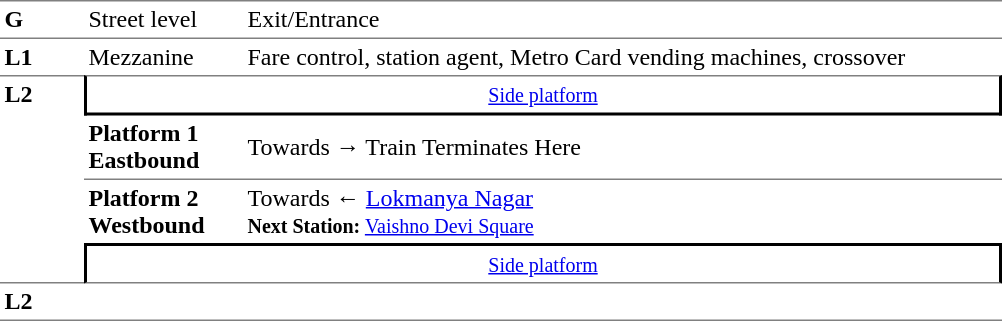<table table border=0 cellspacing=0 cellpadding=3>
<tr>
<td style="border-bottom:solid 1px gray;border-top:solid 1px gray;" width=50 valign=top><strong>G</strong></td>
<td style="border-top:solid 1px gray;border-bottom:solid 1px gray;" width=100 valign=top>Street level</td>
<td style="border-top:solid 1px gray;border-bottom:solid 1px gray;" width=500 valign=top>Exit/Entrance</td>
</tr>
<tr>
<td valign=top><strong>L1</strong></td>
<td valign=top>Mezzanine</td>
<td valign=top>Fare control, station agent, Metro Card vending machines, crossover<br></td>
</tr>
<tr>
<td style="border-top:solid 1px gray;border-bottom:solid 1px gray;" width=50 rowspan=4 valign=top><strong>L2</strong></td>
<td style="border-top:solid 1px gray;border-right:solid 2px black;border-left:solid 2px black;border-bottom:solid 2px black;text-align:center;" colspan=2><small><a href='#'>Side platform</a></small></td>
</tr>
<tr>
<td style="border-bottom:solid 1px gray;" width=100><span><strong>Platform 1</strong><br><strong>Eastbound</strong></span></td>
<td style="border-bottom:solid 1px gray;" width=500>Towards → Train Terminates Here</td>
</tr>
<tr>
<td><span><strong>Platform 2</strong><br><strong>Westbound</strong></span></td>
<td>Towards ← <a href='#'>Lokmanya Nagar</a><br><small><strong>Next Station:</strong> <a href='#'>Vaishno Devi Square</a></small></td>
</tr>
<tr>
<td style="border-top:solid 2px black;border-right:solid 2px black;border-left:solid 2px black;border-bottom:solid 1px gray;" colspan=2  align=center><small><a href='#'>Side platform</a></small></td>
</tr>
<tr>
<td style="border-bottom:solid 1px gray;" width=50 rowspan=2 valign=top><strong>L2</strong></td>
<td style="border-bottom:solid 1px gray;" width=100></td>
<td style="border-bottom:solid 1px gray;" width=500></td>
</tr>
<tr>
</tr>
</table>
